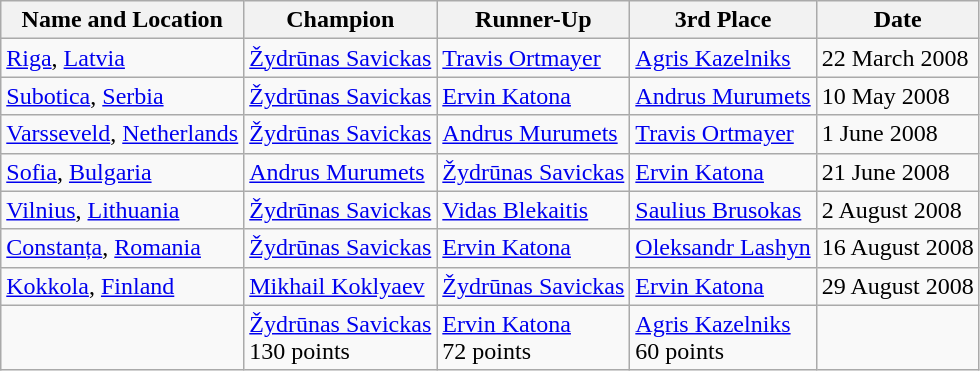<table class="wikitable" style="display: inline-table">
<tr>
<th>Name and Location</th>
<th>Champion</th>
<th>Runner-Up</th>
<th>3rd Place</th>
<th>Date</th>
</tr>
<tr>
<td> <a href='#'>Riga</a>, <a href='#'>Latvia</a> <br> </td>
<td> <a href='#'>Žydrūnas Savickas</a></td>
<td> <a href='#'>Travis Ortmayer</a></td>
<td> <a href='#'>Agris Kazelniks</a></td>
<td>22 March 2008</td>
</tr>
<tr>
<td> <a href='#'>Subotica</a>, <a href='#'>Serbia</a> <br> </td>
<td> <a href='#'>Žydrūnas Savickas</a></td>
<td> <a href='#'>Ervin Katona</a></td>
<td> <a href='#'>Andrus Murumets</a></td>
<td>10 May 2008</td>
</tr>
<tr>
<td> <a href='#'>Varsseveld</a>, <a href='#'>Netherlands</a> <br> </td>
<td> <a href='#'>Žydrūnas Savickas</a></td>
<td> <a href='#'>Andrus Murumets</a></td>
<td> <a href='#'>Travis Ortmayer</a></td>
<td>1 June 2008</td>
</tr>
<tr>
<td> <a href='#'>Sofia</a>, <a href='#'>Bulgaria</a> <br> </td>
<td> <a href='#'>Andrus Murumets</a></td>
<td> <a href='#'>Žydrūnas Savickas</a></td>
<td> <a href='#'>Ervin Katona</a></td>
<td>21 June 2008</td>
</tr>
<tr>
<td> <a href='#'>Vilnius</a>, <a href='#'>Lithuania</a> <br> </td>
<td> <a href='#'>Žydrūnas Savickas</a></td>
<td> <a href='#'>Vidas Blekaitis</a></td>
<td> <a href='#'>Saulius Brusokas</a></td>
<td>2 August 2008</td>
</tr>
<tr>
<td> <a href='#'>Constanța</a>, <a href='#'>Romania</a> <br> </td>
<td> <a href='#'>Žydrūnas Savickas</a></td>
<td> <a href='#'>Ervin Katona</a></td>
<td> <a href='#'>Oleksandr Lashyn</a></td>
<td>16 August 2008</td>
</tr>
<tr>
<td> <a href='#'>Kokkola</a>, <a href='#'>Finland</a> <br> </td>
<td> <a href='#'>Mikhail Koklyaev</a></td>
<td> <a href='#'>Žydrūnas Savickas</a></td>
<td> <a href='#'>Ervin Katona</a></td>
<td>29 August 2008</td>
</tr>
<tr>
<td></td>
<td> <a href='#'>Žydrūnas Savickas</a><br> 130 points</td>
<td> <a href='#'>Ervin Katona</a><br> 72 points</td>
<td> <a href='#'>Agris Kazelniks</a><br> 60 points</td>
<td></td>
</tr>
</table>
